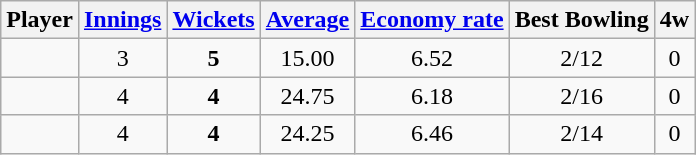<table class="wikitable sortable" style="text-align: center;">
<tr>
<th>Player</th>
<th><a href='#'>Innings</a></th>
<th><a href='#'>Wickets</a></th>
<th><a href='#'>Average</a></th>
<th><a href='#'>Economy rate</a></th>
<th>Best Bowling</th>
<th>4w</th>
</tr>
<tr>
<td></td>
<td>3</td>
<td><strong>5</strong></td>
<td>15.00</td>
<td>6.52</td>
<td>2/12</td>
<td>0</td>
</tr>
<tr>
<td></td>
<td>4</td>
<td><strong>4</strong></td>
<td>24.75</td>
<td>6.18</td>
<td>2/16</td>
<td>0</td>
</tr>
<tr>
<td></td>
<td>4</td>
<td><strong>4</strong></td>
<td>24.25</td>
<td>6.46</td>
<td>2/14</td>
<td>0</td>
</tr>
</table>
